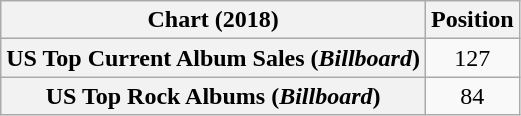<table class="wikitable plainrowheaders" style="text-align:center">
<tr>
<th scope="col">Chart (2018)</th>
<th scope="col">Position</th>
</tr>
<tr>
<th scope="row">US Top Current Album Sales (<em>Billboard</em>)</th>
<td>127</td>
</tr>
<tr>
<th scope="row">US Top Rock Albums (<em>Billboard</em>)</th>
<td>84</td>
</tr>
</table>
